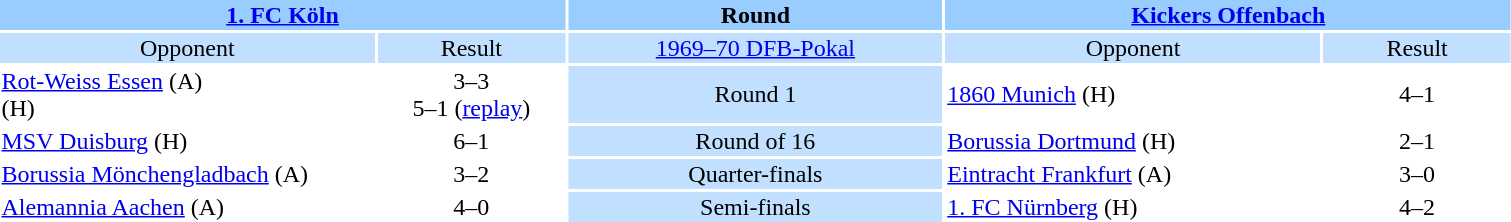<table style="width:80%; text-align:center;">
<tr style="vertical-align:top; background:#99CCFF;">
<th colspan="2"><a href='#'>1. FC Köln</a></th>
<th style="width:20%">Round</th>
<th colspan="2"><a href='#'>Kickers Offenbach</a></th>
</tr>
<tr style="vertical-align:top; background:#C1E0FF;">
<td style="width:20%">Opponent</td>
<td style="width:10%">Result</td>
<td><a href='#'>1969–70 DFB-Pokal</a></td>
<td style="width:20%">Opponent</td>
<td style="width:10%">Result</td>
</tr>
<tr>
<td align="left"><a href='#'>Rot-Weiss Essen</a> (A)<br> (H)</td>
<td>3–3 <br>5–1 (<a href='#'>replay</a>)</td>
<td style="background:#C1E0FF;">Round 1</td>
<td align="left"><a href='#'>1860 Munich</a> (H)</td>
<td>4–1</td>
</tr>
<tr>
<td align="left"><a href='#'>MSV Duisburg</a> (H)</td>
<td>6–1</td>
<td style="background:#C1E0FF;">Round of 16</td>
<td align="left"><a href='#'>Borussia Dortmund</a> (H)</td>
<td>2–1 </td>
</tr>
<tr>
<td align="left"><a href='#'>Borussia Mönchengladbach</a> (A)</td>
<td>3–2 </td>
<td style="background:#C1E0FF;">Quarter-finals</td>
<td align="left"><a href='#'>Eintracht Frankfurt</a> (A)</td>
<td>3–0</td>
</tr>
<tr>
<td align="left"><a href='#'>Alemannia Aachen</a> (A)</td>
<td>4–0</td>
<td style="background:#C1E0FF;">Semi-finals</td>
<td align="left"><a href='#'>1. FC Nürnberg</a> (H)</td>
<td>4–2 </td>
</tr>
</table>
